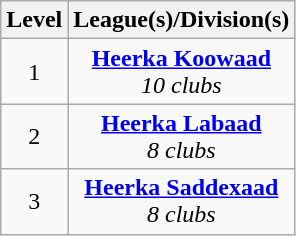<table class="wikitable" style="text-align: center;">
<tr>
<th>Level</th>
<th colspan="12">League(s)/Division(s)</th>
</tr>
<tr>
<td>1</td>
<td colspan="12"><strong><a href='#'>Heerka Koowaad</a></strong><br><em>10 clubs</em></td>
</tr>
<tr>
<td>2</td>
<td colspan="12"><strong><a href='#'>Heerka Labaad</a></strong><br><em>8 clubs</em></td>
</tr>
<tr>
<td>3</td>
<td colspan="12"><strong><a href='#'>Heerka Saddexaad</a></strong><br><em>8 clubs</em></td>
</tr>
</table>
